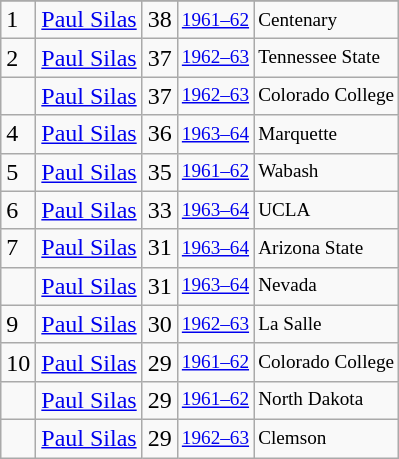<table class="wikitable">
<tr>
</tr>
<tr>
<td>1</td>
<td><a href='#'>Paul Silas</a></td>
<td>38</td>
<td style="font-size:80%;"><a href='#'>1961–62</a></td>
<td style="font-size:80%;">Centenary</td>
</tr>
<tr>
<td>2</td>
<td><a href='#'>Paul Silas</a></td>
<td>37</td>
<td style="font-size:80%;"><a href='#'>1962–63</a></td>
<td style="font-size:80%;">Tennessee State</td>
</tr>
<tr>
<td></td>
<td><a href='#'>Paul Silas</a></td>
<td>37</td>
<td style="font-size:80%;"><a href='#'>1962–63</a></td>
<td style="font-size:80%;">Colorado College</td>
</tr>
<tr>
<td>4</td>
<td><a href='#'>Paul Silas</a></td>
<td>36</td>
<td style="font-size:80%;"><a href='#'>1963–64</a></td>
<td style="font-size:80%;">Marquette</td>
</tr>
<tr>
<td>5</td>
<td><a href='#'>Paul Silas</a></td>
<td>35</td>
<td style="font-size:80%;"><a href='#'>1961–62</a></td>
<td style="font-size:80%;">Wabash</td>
</tr>
<tr>
<td>6</td>
<td><a href='#'>Paul Silas</a></td>
<td>33</td>
<td style="font-size:80%;"><a href='#'>1963–64</a></td>
<td style="font-size:80%;">UCLA</td>
</tr>
<tr>
<td>7</td>
<td><a href='#'>Paul Silas</a></td>
<td>31</td>
<td style="font-size:80%;"><a href='#'>1963–64</a></td>
<td style="font-size:80%;">Arizona State</td>
</tr>
<tr>
<td></td>
<td><a href='#'>Paul Silas</a></td>
<td>31</td>
<td style="font-size:80%;"><a href='#'>1963–64</a></td>
<td style="font-size:80%;">Nevada</td>
</tr>
<tr>
<td>9</td>
<td><a href='#'>Paul Silas</a></td>
<td>30</td>
<td style="font-size:80%;"><a href='#'>1962–63</a></td>
<td style="font-size:80%;">La Salle</td>
</tr>
<tr>
<td>10</td>
<td><a href='#'>Paul Silas</a></td>
<td>29</td>
<td style="font-size:80%;"><a href='#'>1961–62</a></td>
<td style="font-size:80%;">Colorado College</td>
</tr>
<tr>
<td></td>
<td><a href='#'>Paul Silas</a></td>
<td>29</td>
<td style="font-size:80%;"><a href='#'>1961–62</a></td>
<td style="font-size:80%;">North Dakota</td>
</tr>
<tr>
<td></td>
<td><a href='#'>Paul Silas</a></td>
<td>29</td>
<td style="font-size:80%;"><a href='#'>1962–63</a></td>
<td style="font-size:80%;">Clemson</td>
</tr>
</table>
